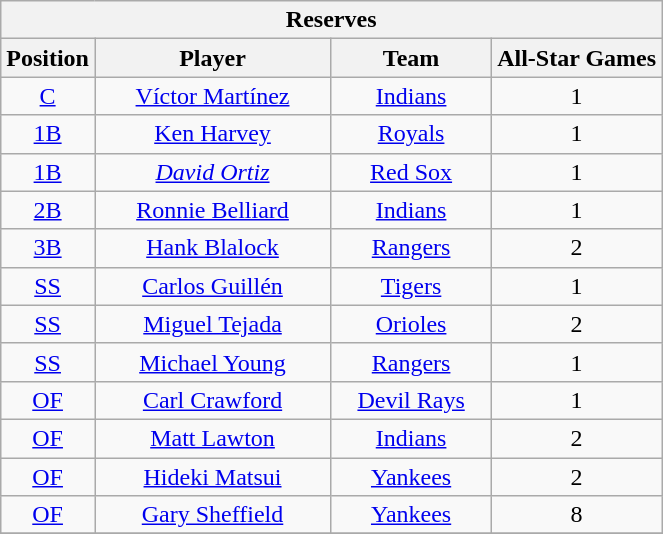<table class="wikitable" style="font-size: 100%; text-align:right;">
<tr>
<th colspan="4">Reserves</th>
</tr>
<tr>
<th>Position</th>
<th width="150">Player</th>
<th width="100">Team</th>
<th>All-Star Games</th>
</tr>
<tr>
<td align="center"><a href='#'>C</a></td>
<td align="center"><a href='#'>Víctor Martínez</a></td>
<td align="center"><a href='#'>Indians</a></td>
<td align="center">1</td>
</tr>
<tr>
<td align="center"><a href='#'>1B</a></td>
<td align="center"><a href='#'>Ken Harvey</a></td>
<td align="center"><a href='#'>Royals</a></td>
<td align="center">1</td>
</tr>
<tr>
<td align="center"><a href='#'>1B</a></td>
<td align="center"><em><a href='#'>David Ortiz</a></em></td>
<td align="center"><a href='#'>Red Sox</a></td>
<td align="center">1</td>
</tr>
<tr>
<td align="center"><a href='#'>2B</a></td>
<td align="center"><a href='#'>Ronnie Belliard</a></td>
<td align="center"><a href='#'>Indians</a></td>
<td align="center">1</td>
</tr>
<tr>
<td align="center"><a href='#'>3B</a></td>
<td align="center"><a href='#'>Hank Blalock</a></td>
<td align="center"><a href='#'>Rangers</a></td>
<td align="center">2</td>
</tr>
<tr>
<td align="center"><a href='#'>SS</a></td>
<td align="center"><a href='#'>Carlos Guillén</a></td>
<td align="center"><a href='#'>Tigers</a></td>
<td align="center">1</td>
</tr>
<tr>
<td align="center"><a href='#'>SS</a></td>
<td align="center"><a href='#'>Miguel Tejada</a></td>
<td align="center"><a href='#'>Orioles</a></td>
<td align="center">2</td>
</tr>
<tr>
<td align="center"><a href='#'>SS</a></td>
<td align="center"><a href='#'>Michael Young</a></td>
<td align="center"><a href='#'>Rangers</a></td>
<td align="center">1</td>
</tr>
<tr>
<td align="center"><a href='#'>OF</a></td>
<td align="center"><a href='#'>Carl Crawford</a></td>
<td align="center"><a href='#'>Devil Rays</a></td>
<td align="center">1</td>
</tr>
<tr>
<td align="center"><a href='#'>OF</a></td>
<td align="center"><a href='#'>Matt Lawton</a></td>
<td align="center"><a href='#'>Indians</a></td>
<td align="center">2</td>
</tr>
<tr>
<td align="center"><a href='#'>OF</a></td>
<td align="center"><a href='#'>Hideki Matsui</a> </td>
<td align="center"><a href='#'>Yankees</a></td>
<td align="center">2</td>
</tr>
<tr>
<td align="center"><a href='#'>OF</a></td>
<td align="center"><a href='#'>Gary Sheffield</a></td>
<td align="center"><a href='#'>Yankees</a></td>
<td align="center">8</td>
</tr>
<tr>
</tr>
</table>
